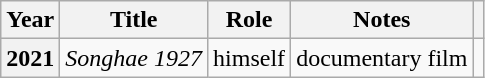<table class="wikitable sortable plainrowheaders">
<tr>
<th scope="col">Year</th>
<th scope="col">Title</th>
<th scope="col">Role</th>
<th scope="col">Notes</th>
<th scope="col" class="unsortable"></th>
</tr>
<tr>
<th scope="row">2021</th>
<td><em>Songhae 1927</em></td>
<td>himself</td>
<td>documentary film</td>
<td></td>
</tr>
</table>
